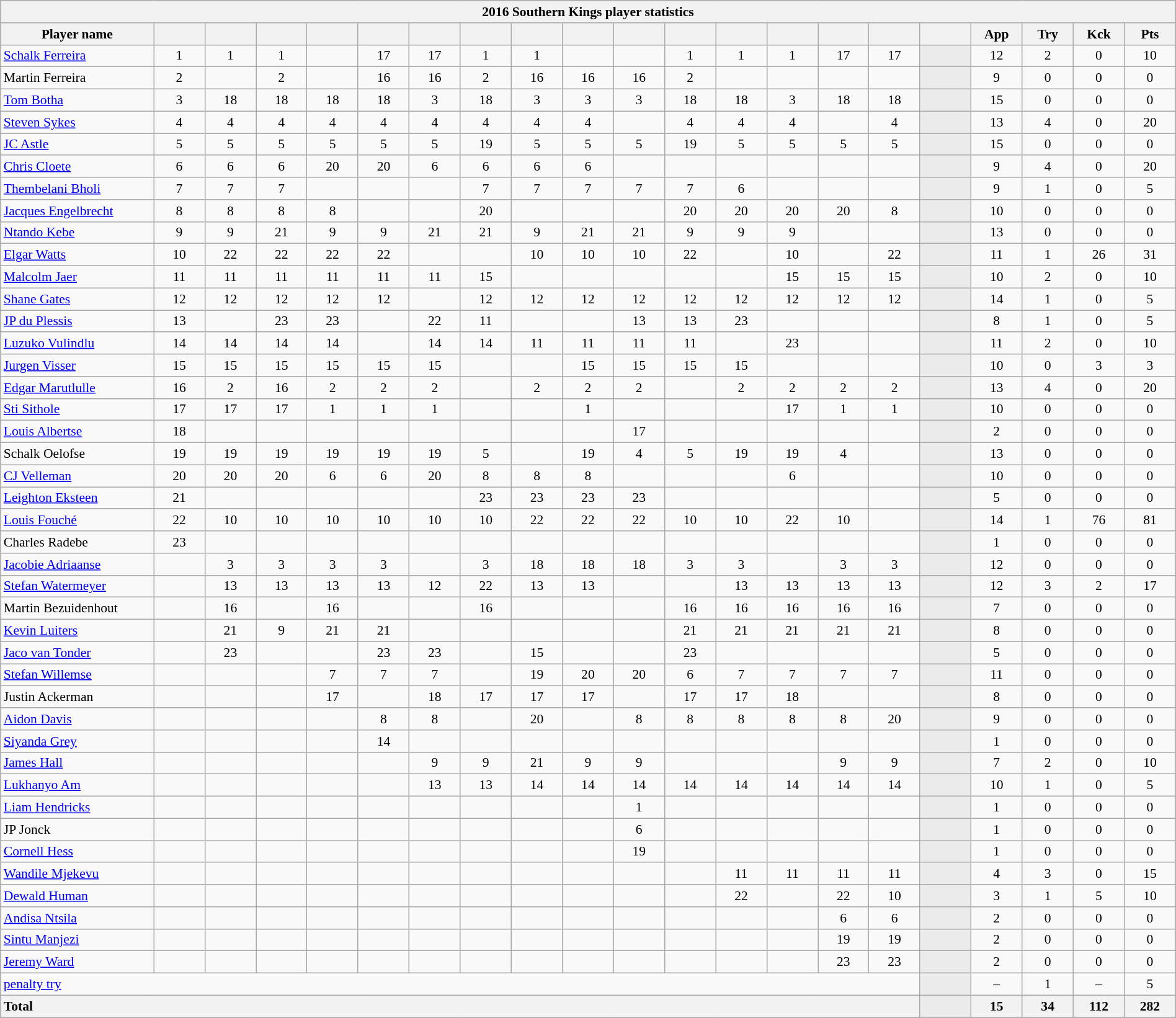<table class="wikitable sortable" style="text-align:center; font-size:90%; width:100%">
<tr>
<th colspan="100%">2016 Southern Kings player statistics</th>
</tr>
<tr>
<th style="width:12%;">Player name</th>
<th style="width:4%;"></th>
<th style="width:4%;"></th>
<th style="width:4%;"></th>
<th style="width:4%;"></th>
<th style="width:4%;"></th>
<th style="width:4%;"></th>
<th style="width:4%;"></th>
<th style="width:4%;"></th>
<th style="width:4%;"></th>
<th style="width:4%;"></th>
<th style="width:4%;"></th>
<th style="width:4%;"></th>
<th style="width:4%;"></th>
<th style="width:4%;"></th>
<th style="width:4%;"></th>
<th style="width:4%;"></th>
<th style="width:4%;">App</th>
<th style="width:4%;">Try</th>
<th style="width:4%;">Kck</th>
<th style="width:4%;">Pts</th>
</tr>
<tr>
<td style="text-align:left;"><a href='#'>Schalk Ferreira</a></td>
<td>1</td>
<td>1</td>
<td>1</td>
<td></td>
<td>17 </td>
<td>17 </td>
<td>1</td>
<td>1</td>
<td></td>
<td></td>
<td>1</td>
<td>1</td>
<td>1</td>
<td>17 </td>
<td>17 </td>
<td style="background:#ECECEC;"></td>
<td>12</td>
<td>2</td>
<td>0</td>
<td>10</td>
</tr>
<tr>
<td style="text-align:left;">Martin Ferreira</td>
<td>2</td>
<td></td>
<td>2</td>
<td></td>
<td>16 </td>
<td>16 </td>
<td>2</td>
<td>16 </td>
<td>16 </td>
<td>16 </td>
<td>2</td>
<td></td>
<td></td>
<td></td>
<td></td>
<td style="background:#ECECEC;"></td>
<td>9</td>
<td>0</td>
<td>0</td>
<td>0</td>
</tr>
<tr>
<td style="text-align:left;"><a href='#'>Tom Botha</a></td>
<td>3</td>
<td>18 </td>
<td>18 </td>
<td>18 </td>
<td>18 </td>
<td>3</td>
<td>18 </td>
<td>3</td>
<td>3</td>
<td>3</td>
<td>18 </td>
<td>18 </td>
<td>3</td>
<td>18 </td>
<td>18 </td>
<td style="background:#ECECEC;"></td>
<td>15</td>
<td>0</td>
<td>0</td>
<td>0</td>
</tr>
<tr>
<td style="text-align:left;"><a href='#'>Steven Sykes</a></td>
<td>4</td>
<td>4</td>
<td>4</td>
<td>4</td>
<td>4</td>
<td>4</td>
<td>4</td>
<td>4</td>
<td>4</td>
<td></td>
<td>4</td>
<td>4</td>
<td>4</td>
<td></td>
<td>4</td>
<td style="background:#ECECEC;"></td>
<td>13</td>
<td>4</td>
<td>0</td>
<td>20</td>
</tr>
<tr>
<td style="text-align:left;"><a href='#'>JC Astle</a></td>
<td>5</td>
<td>5</td>
<td>5</td>
<td>5</td>
<td>5</td>
<td>5</td>
<td>19 </td>
<td>5</td>
<td>5</td>
<td>5</td>
<td>19 </td>
<td>5</td>
<td>5</td>
<td>5</td>
<td>5</td>
<td style="background:#ECECEC;"></td>
<td>15</td>
<td>0</td>
<td>0</td>
<td>0</td>
</tr>
<tr>
<td style="text-align:left;"><a href='#'>Chris Cloete</a></td>
<td>6</td>
<td>6</td>
<td>6</td>
<td>20 </td>
<td>20 </td>
<td>6</td>
<td>6</td>
<td>6</td>
<td>6</td>
<td></td>
<td></td>
<td></td>
<td></td>
<td></td>
<td></td>
<td style="background:#ECECEC;"></td>
<td>9</td>
<td>4</td>
<td>0</td>
<td>20</td>
</tr>
<tr>
<td style="text-align:left;"><a href='#'>Thembelani Bholi</a></td>
<td>7</td>
<td>7</td>
<td>7</td>
<td></td>
<td></td>
<td></td>
<td>7</td>
<td>7</td>
<td>7</td>
<td>7</td>
<td>7</td>
<td>6</td>
<td></td>
<td></td>
<td></td>
<td style="background:#ECECEC;"></td>
<td>9</td>
<td>1</td>
<td>0</td>
<td>5</td>
</tr>
<tr>
<td style="text-align:left;"><a href='#'>Jacques Engelbrecht</a></td>
<td>8</td>
<td>8</td>
<td>8</td>
<td>8</td>
<td></td>
<td></td>
<td>20 </td>
<td></td>
<td></td>
<td></td>
<td>20 </td>
<td>20 </td>
<td>20 </td>
<td>20 </td>
<td>8</td>
<td style="background:#ECECEC;"></td>
<td>10</td>
<td>0</td>
<td>0</td>
<td>0</td>
</tr>
<tr>
<td style="text-align:left;"><a href='#'>Ntando Kebe</a></td>
<td>9</td>
<td>9</td>
<td>21 </td>
<td>9</td>
<td>9</td>
<td>21 </td>
<td>21 </td>
<td>9</td>
<td>21 </td>
<td>21 </td>
<td>9</td>
<td>9</td>
<td>9</td>
<td></td>
<td></td>
<td style="background:#ECECEC;"></td>
<td>13</td>
<td>0</td>
<td>0</td>
<td>0</td>
</tr>
<tr>
<td style="text-align:left;"><a href='#'>Elgar Watts</a></td>
<td>10</td>
<td>22 </td>
<td>22 </td>
<td>22 </td>
<td>22 </td>
<td></td>
<td></td>
<td>10</td>
<td>10</td>
<td>10</td>
<td>22 </td>
<td></td>
<td>10</td>
<td></td>
<td>22 </td>
<td style="background:#ECECEC;"></td>
<td>11</td>
<td>1</td>
<td>26</td>
<td>31</td>
</tr>
<tr>
<td style="text-align:left;"><a href='#'>Malcolm Jaer</a></td>
<td>11</td>
<td>11</td>
<td>11</td>
<td>11</td>
<td>11</td>
<td>11</td>
<td>15</td>
<td></td>
<td></td>
<td></td>
<td></td>
<td></td>
<td>15</td>
<td>15</td>
<td>15</td>
<td style="background:#ECECEC;"></td>
<td>10</td>
<td>2</td>
<td>0</td>
<td>10</td>
</tr>
<tr>
<td style="text-align:left;"><a href='#'>Shane Gates</a></td>
<td>12</td>
<td>12</td>
<td>12</td>
<td>12</td>
<td>12</td>
<td></td>
<td>12</td>
<td>12</td>
<td>12</td>
<td>12</td>
<td>12</td>
<td>12</td>
<td>12</td>
<td>12</td>
<td>12</td>
<td style="background:#ECECEC;"></td>
<td>14</td>
<td>1</td>
<td>0</td>
<td>5</td>
</tr>
<tr>
<td style="text-align:left;"><a href='#'>JP du Plessis</a></td>
<td>13</td>
<td></td>
<td>23 </td>
<td>23 </td>
<td></td>
<td>22 </td>
<td>11</td>
<td></td>
<td></td>
<td>13</td>
<td>13</td>
<td>23 </td>
<td></td>
<td></td>
<td></td>
<td style="background:#ECECEC;"></td>
<td>8</td>
<td>1</td>
<td>0</td>
<td>5</td>
</tr>
<tr>
<td style="text-align:left;"><a href='#'>Luzuko Vulindlu</a></td>
<td>14</td>
<td>14</td>
<td>14</td>
<td>14</td>
<td></td>
<td>14</td>
<td>14</td>
<td>11</td>
<td>11</td>
<td>11</td>
<td>11</td>
<td></td>
<td>23 </td>
<td></td>
<td></td>
<td style="background:#ECECEC;"></td>
<td>11</td>
<td>2</td>
<td>0</td>
<td>10</td>
</tr>
<tr>
<td style="text-align:left;"><a href='#'>Jurgen Visser</a></td>
<td>15</td>
<td>15</td>
<td>15</td>
<td>15</td>
<td>15</td>
<td>15</td>
<td></td>
<td></td>
<td>15</td>
<td>15</td>
<td>15</td>
<td>15</td>
<td></td>
<td></td>
<td></td>
<td style="background:#ECECEC;"></td>
<td>10</td>
<td>0</td>
<td>3</td>
<td>3</td>
</tr>
<tr>
<td style="text-align:left;"><a href='#'>Edgar Marutlulle</a></td>
<td>16 </td>
<td>2</td>
<td>16 </td>
<td>2</td>
<td>2</td>
<td>2</td>
<td></td>
<td>2</td>
<td>2</td>
<td>2</td>
<td></td>
<td>2</td>
<td>2</td>
<td>2</td>
<td>2</td>
<td style="background:#ECECEC;"></td>
<td>13</td>
<td>4</td>
<td>0</td>
<td>20</td>
</tr>
<tr>
<td style="text-align:left;"><a href='#'>Sti Sithole</a></td>
<td>17 </td>
<td>17 </td>
<td>17 </td>
<td>1</td>
<td>1</td>
<td>1</td>
<td></td>
<td></td>
<td>1</td>
<td></td>
<td></td>
<td></td>
<td>17 </td>
<td>1</td>
<td>1</td>
<td style="background:#ECECEC;"></td>
<td>10</td>
<td>0</td>
<td>0</td>
<td>0</td>
</tr>
<tr>
<td style="text-align:left;"><a href='#'>Louis Albertse</a></td>
<td>18 </td>
<td></td>
<td></td>
<td></td>
<td></td>
<td></td>
<td></td>
<td></td>
<td></td>
<td>17 </td>
<td></td>
<td></td>
<td></td>
<td></td>
<td></td>
<td style="background:#ECECEC;"></td>
<td>2</td>
<td>0</td>
<td>0</td>
<td>0</td>
</tr>
<tr>
<td style="text-align:left;">Schalk Oelofse</td>
<td>19 </td>
<td>19 </td>
<td>19 </td>
<td>19 </td>
<td>19 </td>
<td>19 </td>
<td>5</td>
<td></td>
<td>19 </td>
<td>4</td>
<td>5</td>
<td>19 </td>
<td>19 </td>
<td>4</td>
<td></td>
<td style="background:#ECECEC;"></td>
<td>13</td>
<td>0</td>
<td>0</td>
<td>0</td>
</tr>
<tr>
<td style="text-align:left;"><a href='#'>CJ Velleman</a></td>
<td>20 </td>
<td>20 </td>
<td>20 </td>
<td>6</td>
<td>6</td>
<td>20 </td>
<td>8</td>
<td>8</td>
<td>8</td>
<td></td>
<td></td>
<td></td>
<td>6</td>
<td></td>
<td></td>
<td style="background:#ECECEC;"></td>
<td>10</td>
<td>0</td>
<td>0</td>
<td>0</td>
</tr>
<tr>
<td style="text-align:left;"><a href='#'>Leighton Eksteen</a></td>
<td>21 </td>
<td></td>
<td></td>
<td></td>
<td></td>
<td></td>
<td>23 </td>
<td>23 </td>
<td>23 </td>
<td>23 </td>
<td></td>
<td></td>
<td></td>
<td></td>
<td></td>
<td style="background:#ECECEC;"></td>
<td>5</td>
<td>0</td>
<td>0</td>
<td>0</td>
</tr>
<tr>
<td style="text-align:left;"><a href='#'>Louis Fouché</a></td>
<td>22 </td>
<td>10</td>
<td>10</td>
<td>10</td>
<td>10</td>
<td>10</td>
<td>10</td>
<td>22 </td>
<td>22 </td>
<td>22 </td>
<td>10</td>
<td>10</td>
<td>22 </td>
<td>10</td>
<td></td>
<td style="background:#ECECEC;"></td>
<td>14</td>
<td>1</td>
<td>76</td>
<td>81</td>
</tr>
<tr>
<td style="text-align:left;">Charles Radebe</td>
<td>23 </td>
<td></td>
<td></td>
<td></td>
<td></td>
<td></td>
<td></td>
<td></td>
<td></td>
<td></td>
<td></td>
<td></td>
<td></td>
<td></td>
<td></td>
<td style="background:#ECECEC;"></td>
<td>1</td>
<td>0</td>
<td>0</td>
<td>0</td>
</tr>
<tr>
<td style="text-align:left;"><a href='#'>Jacobie Adriaanse</a></td>
<td></td>
<td>3</td>
<td>3</td>
<td>3</td>
<td>3</td>
<td></td>
<td>3</td>
<td>18 </td>
<td>18 </td>
<td>18 </td>
<td>3</td>
<td>3</td>
<td></td>
<td>3</td>
<td>3</td>
<td style="background:#ECECEC;"></td>
<td>12</td>
<td>0</td>
<td>0</td>
<td>0</td>
</tr>
<tr>
<td style="text-align:left;"><a href='#'>Stefan Watermeyer</a></td>
<td></td>
<td>13</td>
<td>13</td>
<td>13</td>
<td>13</td>
<td>12</td>
<td>22 </td>
<td>13</td>
<td>13</td>
<td></td>
<td></td>
<td>13</td>
<td>13</td>
<td>13</td>
<td>13</td>
<td style="background:#ECECEC;"></td>
<td>12</td>
<td>3</td>
<td>2</td>
<td>17</td>
</tr>
<tr>
<td style="text-align:left;">Martin Bezuidenhout</td>
<td></td>
<td>16 </td>
<td></td>
<td>16 </td>
<td></td>
<td></td>
<td>16 </td>
<td></td>
<td></td>
<td></td>
<td>16 </td>
<td>16</td>
<td>16 </td>
<td>16 </td>
<td>16 </td>
<td style="background:#ECECEC;"></td>
<td>7</td>
<td>0</td>
<td>0</td>
<td>0</td>
</tr>
<tr>
<td style="text-align:left;"><a href='#'>Kevin Luiters</a></td>
<td></td>
<td>21 </td>
<td>9</td>
<td>21 </td>
<td>21 </td>
<td></td>
<td></td>
<td></td>
<td></td>
<td></td>
<td>21 </td>
<td>21</td>
<td>21 </td>
<td>21 </td>
<td>21 </td>
<td style="background:#ECECEC;"></td>
<td>8</td>
<td>0</td>
<td>0</td>
<td>0</td>
</tr>
<tr>
<td style="text-align:left;"><a href='#'>Jaco van Tonder</a></td>
<td></td>
<td>23 </td>
<td></td>
<td></td>
<td>23 </td>
<td>23 </td>
<td></td>
<td>15</td>
<td></td>
<td></td>
<td>23 </td>
<td></td>
<td></td>
<td></td>
<td></td>
<td style="background:#ECECEC;"></td>
<td>5</td>
<td>0</td>
<td>0</td>
<td>0</td>
</tr>
<tr>
<td style="text-align:left;"><a href='#'>Stefan Willemse</a></td>
<td></td>
<td></td>
<td></td>
<td>7</td>
<td>7</td>
<td>7</td>
<td></td>
<td>19 </td>
<td>20 </td>
<td>20 </td>
<td>6</td>
<td>7</td>
<td>7</td>
<td>7</td>
<td>7</td>
<td style="background:#ECECEC;"></td>
<td>11</td>
<td>0</td>
<td>0</td>
<td>0</td>
</tr>
<tr>
<td style="text-align:left;">Justin Ackerman</td>
<td></td>
<td></td>
<td></td>
<td>17 </td>
<td></td>
<td>18 </td>
<td>17 </td>
<td>17 </td>
<td>17 </td>
<td></td>
<td>17 </td>
<td>17 </td>
<td>18 </td>
<td></td>
<td></td>
<td style="background:#ECECEC;"></td>
<td>8</td>
<td>0</td>
<td>0</td>
<td>0</td>
</tr>
<tr>
<td style="text-align:left;"><a href='#'>Aidon Davis</a></td>
<td></td>
<td></td>
<td></td>
<td></td>
<td>8</td>
<td>8</td>
<td></td>
<td>20 </td>
<td></td>
<td>8</td>
<td>8</td>
<td>8</td>
<td>8</td>
<td>8</td>
<td>20 </td>
<td style="background:#ECECEC;"></td>
<td>9</td>
<td>0</td>
<td>0</td>
<td>0</td>
</tr>
<tr>
<td style="text-align:left;"><a href='#'>Siyanda Grey</a></td>
<td></td>
<td></td>
<td></td>
<td></td>
<td>14</td>
<td></td>
<td></td>
<td></td>
<td></td>
<td></td>
<td></td>
<td></td>
<td></td>
<td></td>
<td></td>
<td style="background:#ECECEC;"></td>
<td>1</td>
<td>0</td>
<td>0</td>
<td>0</td>
</tr>
<tr>
<td style="text-align:left;"><a href='#'>James Hall</a></td>
<td></td>
<td></td>
<td></td>
<td></td>
<td></td>
<td>9</td>
<td>9</td>
<td>21 </td>
<td>9</td>
<td>9</td>
<td></td>
<td></td>
<td></td>
<td>9</td>
<td>9</td>
<td style="background:#ECECEC;"></td>
<td>7</td>
<td>2</td>
<td>0</td>
<td>10</td>
</tr>
<tr>
<td style="text-align:left;"><a href='#'>Lukhanyo Am</a></td>
<td></td>
<td></td>
<td></td>
<td></td>
<td></td>
<td>13</td>
<td>13</td>
<td>14</td>
<td>14</td>
<td>14</td>
<td>14</td>
<td>14</td>
<td>14</td>
<td>14</td>
<td>14</td>
<td style="background:#ECECEC;"></td>
<td>10</td>
<td>1</td>
<td>0</td>
<td>5</td>
</tr>
<tr>
<td style="text-align:left;"><a href='#'>Liam Hendricks</a></td>
<td></td>
<td></td>
<td></td>
<td></td>
<td></td>
<td></td>
<td></td>
<td></td>
<td></td>
<td>1</td>
<td></td>
<td></td>
<td></td>
<td></td>
<td></td>
<td style="background:#ECECEC;"></td>
<td>1</td>
<td>0</td>
<td>0</td>
<td>0</td>
</tr>
<tr>
<td style="text-align:left;">JP Jonck</td>
<td></td>
<td></td>
<td></td>
<td></td>
<td></td>
<td></td>
<td></td>
<td></td>
<td></td>
<td>6</td>
<td></td>
<td></td>
<td></td>
<td></td>
<td></td>
<td style="background:#ECECEC;"></td>
<td>1</td>
<td>0</td>
<td>0</td>
<td>0</td>
</tr>
<tr>
<td style="text-align:left;"><a href='#'>Cornell Hess</a></td>
<td></td>
<td></td>
<td></td>
<td></td>
<td></td>
<td></td>
<td></td>
<td></td>
<td></td>
<td>19 </td>
<td></td>
<td></td>
<td></td>
<td></td>
<td></td>
<td style="background:#ECECEC;"></td>
<td>1</td>
<td>0</td>
<td>0</td>
<td>0</td>
</tr>
<tr>
<td style="text-align:left;"><a href='#'>Wandile Mjekevu</a></td>
<td></td>
<td></td>
<td></td>
<td></td>
<td></td>
<td></td>
<td></td>
<td></td>
<td></td>
<td></td>
<td></td>
<td>11</td>
<td>11</td>
<td>11</td>
<td>11</td>
<td style="background:#ECECEC;"></td>
<td>4</td>
<td>3</td>
<td>0</td>
<td>15</td>
</tr>
<tr>
<td style="text-align:left;"><a href='#'>Dewald Human</a></td>
<td></td>
<td></td>
<td></td>
<td></td>
<td></td>
<td></td>
<td></td>
<td></td>
<td></td>
<td></td>
<td></td>
<td>22 </td>
<td></td>
<td>22 </td>
<td>10</td>
<td style="background:#ECECEC;"></td>
<td>3</td>
<td>1</td>
<td>5</td>
<td>10</td>
</tr>
<tr>
<td style="text-align:left;"><a href='#'>Andisa Ntsila</a></td>
<td></td>
<td></td>
<td></td>
<td></td>
<td></td>
<td></td>
<td></td>
<td></td>
<td></td>
<td></td>
<td></td>
<td></td>
<td></td>
<td>6</td>
<td>6</td>
<td style="background:#ECECEC;"></td>
<td>2</td>
<td>0</td>
<td>0</td>
<td>0</td>
</tr>
<tr>
<td style="text-align:left;"><a href='#'>Sintu Manjezi</a></td>
<td></td>
<td></td>
<td></td>
<td></td>
<td></td>
<td></td>
<td></td>
<td></td>
<td></td>
<td></td>
<td></td>
<td></td>
<td></td>
<td>19 </td>
<td>19 </td>
<td style="background:#ECECEC;"></td>
<td>2</td>
<td>0</td>
<td>0</td>
<td>0</td>
</tr>
<tr>
<td style="text-align:left;"><a href='#'>Jeremy Ward</a></td>
<td></td>
<td></td>
<td></td>
<td></td>
<td></td>
<td></td>
<td></td>
<td></td>
<td></td>
<td></td>
<td></td>
<td></td>
<td></td>
<td>23 </td>
<td>23 </td>
<td style="background:#ECECEC;"></td>
<td>2</td>
<td>0</td>
<td>0</td>
<td>0</td>
</tr>
<tr>
<td colspan="16" style="text-align:left;"><a href='#'>penalty try</a></td>
<td style="background:#ECECEC;"></td>
<td>–</td>
<td>1</td>
<td>–</td>
<td>5</td>
</tr>
<tr>
<th colspan="16" style="text-align:left;">Total</th>
<th style="background:#ECECEC;"></th>
<th>15</th>
<th>34</th>
<th>112</th>
<th>282</th>
</tr>
</table>
